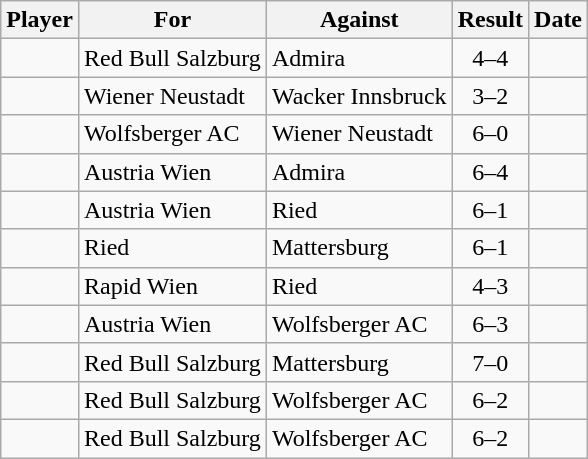<table class="wikitable sortable">
<tr>
<th>Player</th>
<th>For</th>
<th>Against</th>
<th style="text-align:center">Result</th>
<th>Date</th>
</tr>
<tr>
<td> </td>
<td>Red Bull Salzburg</td>
<td>Admira</td>
<td style="text-align:center;">4–4</td>
<td></td>
</tr>
<tr>
<td> </td>
<td>Wiener Neustadt</td>
<td>Wacker Innsbruck</td>
<td style="text-align:center;">3–2</td>
<td></td>
</tr>
<tr>
<td> </td>
<td>Wolfsberger AC</td>
<td>Wiener Neustadt</td>
<td style="text-align:center;">6–0</td>
<td></td>
</tr>
<tr>
<td> </td>
<td>Austria Wien</td>
<td>Admira</td>
<td style="text-align:center;">6–4</td>
<td></td>
</tr>
<tr>
<td> </td>
<td>Austria Wien</td>
<td>Ried</td>
<td style="text-align:center;">6–1</td>
<td></td>
</tr>
<tr>
<td> </td>
<td>Ried</td>
<td>Mattersburg</td>
<td style="text-align:center;">6–1</td>
<td></td>
</tr>
<tr>
<td> </td>
<td>Rapid Wien</td>
<td>Ried</td>
<td style="text-align:center;">4–3</td>
<td></td>
</tr>
<tr>
<td> </td>
<td>Austria Wien</td>
<td>Wolfsberger AC</td>
<td style="text-align:center;">6–3</td>
<td></td>
</tr>
<tr>
<td> </td>
<td>Red Bull Salzburg</td>
<td>Mattersburg</td>
<td style="text-align:center;">7–0</td>
<td></td>
</tr>
<tr>
<td> </td>
<td>Red Bull Salzburg</td>
<td>Wolfsberger AC</td>
<td style="text-align:center;">6–2</td>
<td></td>
</tr>
<tr>
<td> </td>
<td>Red Bull Salzburg</td>
<td>Wolfsberger AC</td>
<td style="text-align:center;">6–2</td>
<td></td>
</tr>
</table>
